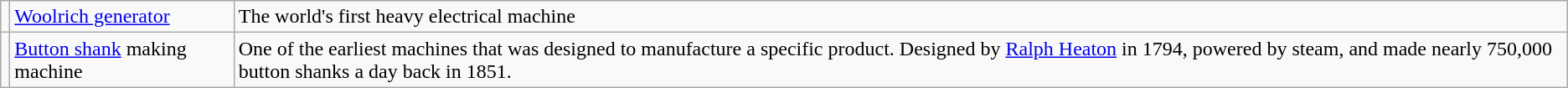<table class="wikitable">
<tr>
<td></td>
<td><a href='#'>Woolrich generator</a></td>
<td>The world's first heavy electrical machine</td>
</tr>
<tr>
<td></td>
<td><a href='#'>Button shank</a> making machine</td>
<td>One of the earliest machines that was designed to manufacture a specific product. Designed by <a href='#'>Ralph Heaton</a> in 1794, powered by steam, and made nearly 750,000 button shanks a day back in 1851.</td>
</tr>
</table>
